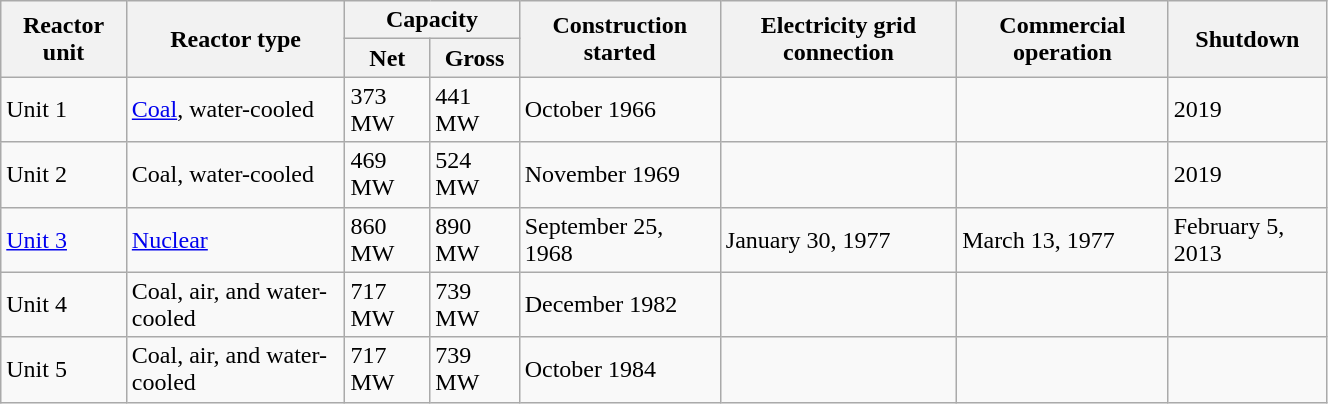<table class="wikitable" width="70%">
<tr>
<th rowspan="2" background-color: #CFCFCF;">Reactor unit</th>
<th rowspan="2" background-color: #CFCFCF;">Reactor type</th>
<th colspan="2" background-color: #CFCFCF;">Capacity</th>
<th rowspan="2" background-color: #CFCFCF;">Construction started</th>
<th rowspan="2" background-color: #CFCFCF;">Electricity grid connection</th>
<th rowspan="2" background-color: #CFCFCF;">Commercial operation</th>
<th rowspan="2" background-color: #CFCFCF;">Shutdown</th>
</tr>
<tr>
<th background-color: #CFCFCF;">Net</th>
<th background-color: #CFCFCF;">Gross</th>
</tr>
<tr>
<td>Unit 1</td>
<td><a href='#'>Coal</a>, water-cooled</td>
<td>373 MW</td>
<td>441 MW</td>
<td>October 1966</td>
<td></td>
<td></td>
<td>2019</td>
</tr>
<tr>
<td>Unit 2</td>
<td>Coal, water-cooled</td>
<td>469 MW</td>
<td>524 MW</td>
<td>November 1969</td>
<td></td>
<td></td>
<td>2019</td>
</tr>
<tr>
<td><a href='#'>Unit 3</a></td>
<td><a href='#'>Nuclear</a></td>
<td>860 MW</td>
<td>890 MW</td>
<td>September 25, 1968</td>
<td>January 30, 1977</td>
<td>March 13, 1977</td>
<td>February 5, 2013</td>
</tr>
<tr>
<td>Unit 4</td>
<td>Coal, air, and water-cooled</td>
<td>717 MW</td>
<td>739 MW</td>
<td>December 1982</td>
<td></td>
<td></td>
<td></td>
</tr>
<tr>
<td>Unit 5</td>
<td>Coal, air, and water-cooled</td>
<td>717 MW</td>
<td>739 MW</td>
<td>October 1984</td>
<td></td>
<td></td>
<td></td>
</tr>
</table>
